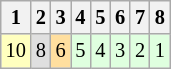<table class="wikitable" style="font-size: 85%;">
<tr>
<th>1</th>
<th>2</th>
<th>3</th>
<th>4</th>
<th>5</th>
<th>6</th>
<th>7</th>
<th>8</th>
</tr>
<tr align="center">
<td style="background:#FFFFBF;">10</td>
<td style="background:#DFDFDF;">8</td>
<td style="background:#FFDF9F;">6</td>
<td style="background:#DFFFDF;">5</td>
<td style="background:#DFFFDF;">4</td>
<td style="background:#DFFFDF;">3</td>
<td style="background:#DFFFDF;">2</td>
<td style="background:#DFFFDF;">1</td>
</tr>
</table>
